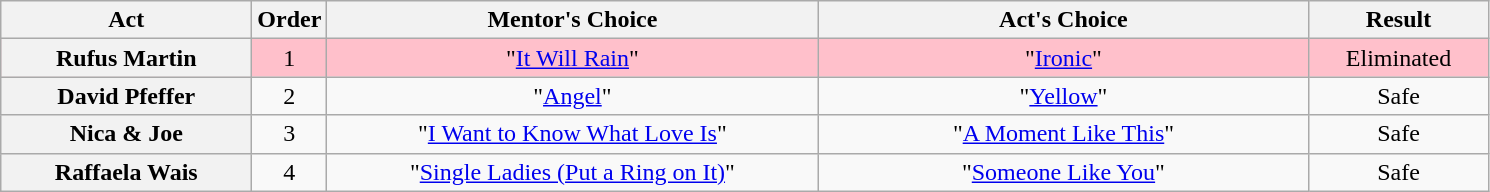<table class="wikitable plainrowheaders" style="text-align:center;">
<tr>
<th scope="col" style="width:10em;">Act</th>
<th scope="col">Order</th>
<th scope="col" style="width:20em;">Mentor's Choice</th>
<th scope="col" style="width:20em;">Act's Choice</th>
<th scope="col" style="width:7em;">Result</th>
</tr>
<tr style="background:pink;">
<th scope="row">Rufus Martin</th>
<td>1</td>
<td>"<a href='#'>It Will Rain</a>"</td>
<td>"<a href='#'>Ironic</a>"</td>
<td>Eliminated</td>
</tr>
<tr>
<th scope="row">David Pfeffer</th>
<td>2</td>
<td>"<a href='#'>Angel</a>"</td>
<td>"<a href='#'>Yellow</a>"</td>
<td>Safe</td>
</tr>
<tr>
<th scope="row">Nica & Joe</th>
<td>3</td>
<td>"<a href='#'>I Want to Know What Love Is</a>"</td>
<td>"<a href='#'>A Moment Like This</a>"</td>
<td>Safe</td>
</tr>
<tr>
<th scope="row">Raffaela Wais</th>
<td>4</td>
<td>"<a href='#'>Single Ladies (Put a Ring on It)</a>"</td>
<td>"<a href='#'>Someone Like You</a>"</td>
<td>Safe</td>
</tr>
</table>
